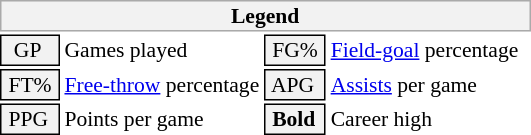<table class="toccolours" style="font-size: 90%; white-space: nowrap;">
<tr>
<th colspan="6" style="background:#f2f2f2; border:1px solid #aaa;">Legend</th>
</tr>
<tr>
<td style="background:#f2f2f2; border:1px solid black;">  GP</td>
<td>Games played</td>
<td style="background:#f2f2f2; border:1px solid black;"> FG% </td>
<td style="padding-right: 8px"><a href='#'>Field-goal</a> percentage</td>
</tr>
<tr>
<td style="background:#f2f2f2; border:1px solid black;"> FT% </td>
<td><a href='#'>Free-throw</a> percentage</td>
<td style="background:#f2f2f2; border:1px solid black;"> APG </td>
<td><a href='#'>Assists</a> per game</td>
</tr>
<tr>
<td style="background:#f2f2f2; border:1px solid black;"> PPG </td>
<td>Points per game</td>
<td style="background-color: #F2F2F2; border: 1px solid black"> <strong>Bold</strong> </td>
<td>Career high</td>
</tr>
<tr>
</tr>
</table>
